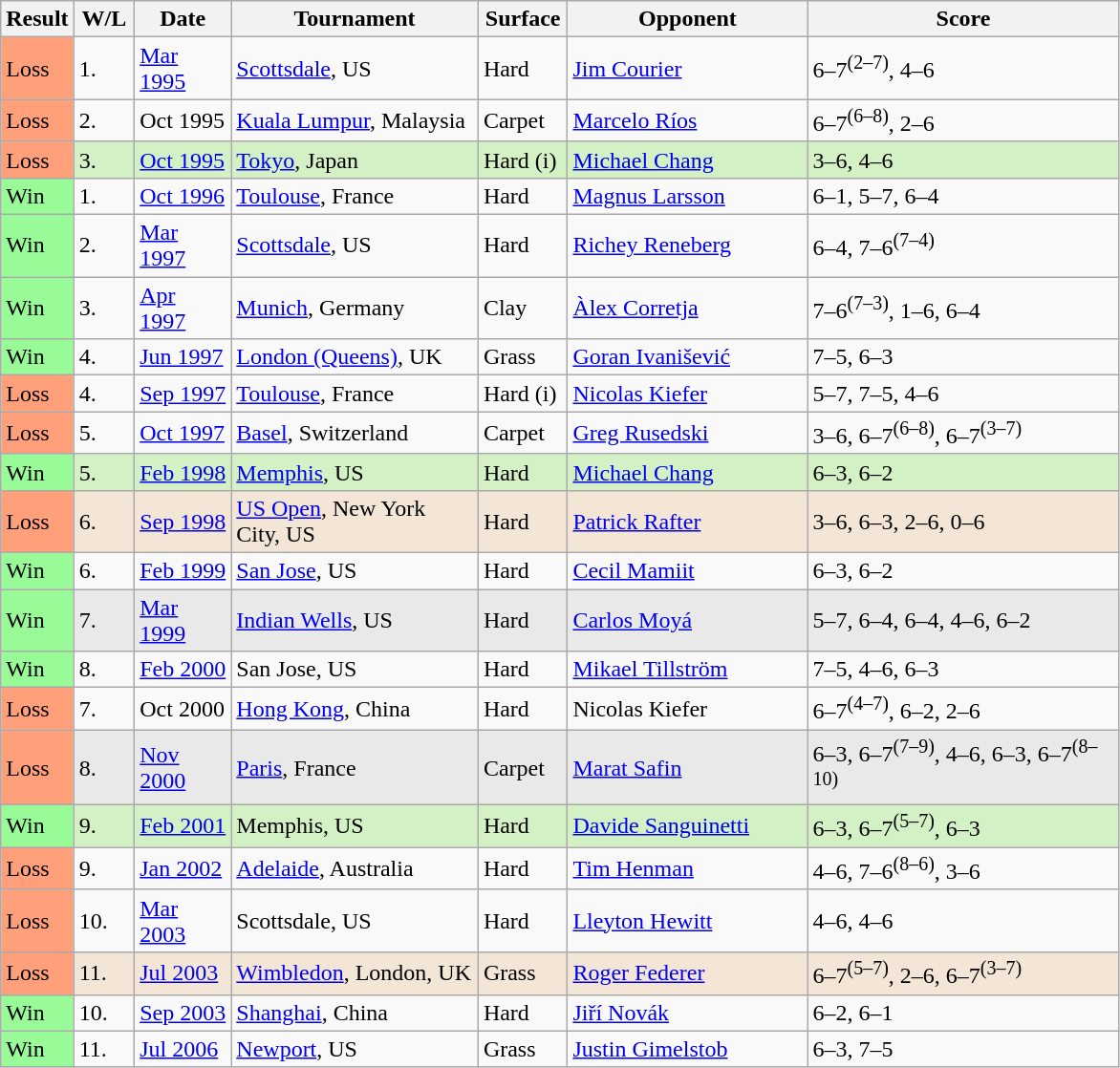<table class="sortable wikitable">
<tr>
<th style="width:40px">Result</th>
<th style="width:35px" class="unsortable">W/L</th>
<th style="width:60px">Date</th>
<th style="width:165px">Tournament</th>
<th style="width:55px">Surface</th>
<th style="width:160px">Opponent</th>
<th style="width:210px" class="unsortable">Score</th>
</tr>
<tr>
<td style="background:#ffa07a;">Loss</td>
<td>1.</td>
<td><a href='#'>Mar 1995</a></td>
<td><a href='#'>Scottsdale</a>, US</td>
<td>Hard</td>
<td> <a href='#'>Jim Courier</a></td>
<td>6–7<sup>(2–7)</sup>, 4–6</td>
</tr>
<tr>
<td style="background:#ffa07a;">Loss</td>
<td>2.</td>
<td>Oct 1995</td>
<td><a href='#'>Kuala Lumpur</a>, Malaysia</td>
<td>Carpet</td>
<td> <a href='#'>Marcelo Ríos</a></td>
<td>6–7<sup>(6–8)</sup>, 2–6</td>
</tr>
<tr bgcolor="#d4f1c5">
<td style="background:#ffa07a;">Loss</td>
<td>3.</td>
<td><a href='#'>Oct 1995</a></td>
<td><a href='#'>Tokyo</a>, Japan</td>
<td>Hard (i)</td>
<td> <a href='#'>Michael Chang</a></td>
<td>3–6, 4–6</td>
</tr>
<tr>
<td style="background:#98fb98;">Win</td>
<td>1.</td>
<td><a href='#'>Oct 1996</a></td>
<td><a href='#'>Toulouse</a>, France</td>
<td>Hard</td>
<td> <a href='#'>Magnus Larsson</a></td>
<td>6–1, 5–7, 6–4</td>
</tr>
<tr>
<td style="background:#98fb98;">Win</td>
<td>2.</td>
<td><a href='#'>Mar 1997</a></td>
<td><a href='#'>Scottsdale</a>, US</td>
<td>Hard</td>
<td> <a href='#'>Richey Reneberg</a></td>
<td>6–4, 7–6<sup>(7–4)</sup></td>
</tr>
<tr>
<td style="background:#98fb98;">Win</td>
<td>3.</td>
<td><a href='#'>Apr 1997</a></td>
<td><a href='#'>Munich</a>, Germany</td>
<td>Clay</td>
<td> <a href='#'>Àlex Corretja</a></td>
<td>7–6<sup>(7–3)</sup>, 1–6, 6–4</td>
</tr>
<tr>
<td style="background:#98fb98;">Win</td>
<td>4.</td>
<td><a href='#'>Jun 1997</a></td>
<td><a href='#'>London (Queens)</a>, UK</td>
<td>Grass</td>
<td> <a href='#'>Goran Ivanišević</a></td>
<td>7–5, 6–3</td>
</tr>
<tr>
<td style="background:#ffa07a;">Loss</td>
<td>4.</td>
<td><a href='#'>Sep 1997</a></td>
<td><a href='#'>Toulouse</a>, France</td>
<td>Hard (i)</td>
<td> <a href='#'>Nicolas Kiefer</a></td>
<td>5–7, 7–5, 4–6</td>
</tr>
<tr>
<td style="background:#ffa07a;">Loss</td>
<td>5.</td>
<td><a href='#'>Oct 1997</a></td>
<td><a href='#'>Basel</a>, Switzerland</td>
<td>Carpet</td>
<td> <a href='#'>Greg Rusedski</a></td>
<td>3–6, 6–7<sup>(6–8)</sup>, 6–7<sup>(3–7)</sup></td>
</tr>
<tr bgcolor="#d4f1c5">
<td style="background:#98fb98;">Win</td>
<td>5.</td>
<td><a href='#'>Feb 1998</a></td>
<td><a href='#'>Memphis</a>, US</td>
<td>Hard</td>
<td> <a href='#'>Michael Chang</a></td>
<td>6–3, 6–2</td>
</tr>
<tr bgcolor="#f3e6d7">
<td style="background:#ffa07a;">Loss</td>
<td>6.</td>
<td><a href='#'>Sep 1998</a></td>
<td><a href='#'>US Open</a>, New York City, US</td>
<td>Hard</td>
<td> <a href='#'>Patrick Rafter</a></td>
<td>3–6, 6–3, 2–6, 0–6</td>
</tr>
<tr>
<td style="background:#98fb98;">Win</td>
<td>6.</td>
<td><a href='#'>Feb 1999</a></td>
<td><a href='#'>San Jose</a>, US</td>
<td>Hard</td>
<td> <a href='#'>Cecil Mamiit</a></td>
<td>6–3, 6–2</td>
</tr>
<tr style="background:#e9e9e9;">
<td style="background:#98fb98;">Win</td>
<td>7.</td>
<td><a href='#'>Mar 1999</a></td>
<td><a href='#'>Indian Wells</a>, US</td>
<td>Hard</td>
<td> <a href='#'>Carlos Moyá</a></td>
<td>5–7, 6–4, 6–4, 4–6, 6–2</td>
</tr>
<tr>
<td style="background:#98fb98;">Win</td>
<td>8.</td>
<td><a href='#'>Feb 2000</a></td>
<td>San Jose, US</td>
<td>Hard</td>
<td> <a href='#'>Mikael Tillström</a></td>
<td>7–5, 4–6, 6–3</td>
</tr>
<tr>
<td style="background:#ffa07a;">Loss</td>
<td>7.</td>
<td>Oct 2000</td>
<td><a href='#'>Hong Kong</a>, China</td>
<td>Hard</td>
<td> Nicolas Kiefer</td>
<td>6–7<sup>(4–7)</sup>, 6–2, 2–6</td>
</tr>
<tr style="background:#e9e9e9;">
<td style="background:#ffa07a;">Loss</td>
<td>8.</td>
<td><a href='#'>Nov 2000</a></td>
<td><a href='#'>Paris</a>, France</td>
<td>Carpet</td>
<td> <a href='#'>Marat Safin</a></td>
<td>6–3, 6–7<sup>(7–9)</sup>, 4–6, 6–3, 6–7<sup>(8–10)</sup></td>
</tr>
<tr bgcolor="#d4f1c5">
<td style="background:#98fb98;">Win</td>
<td>9.</td>
<td><a href='#'>Feb 2001</a></td>
<td>Memphis, US</td>
<td>Hard</td>
<td> <a href='#'>Davide Sanguinetti</a></td>
<td>6–3, 6–7<sup>(5–7)</sup>, 6–3</td>
</tr>
<tr>
<td style="background:#ffa07a;">Loss</td>
<td>9.</td>
<td><a href='#'>Jan 2002</a></td>
<td><a href='#'>Adelaide</a>, Australia</td>
<td>Hard</td>
<td> <a href='#'>Tim Henman</a></td>
<td>4–6, 7–6<sup>(8–6)</sup>, 3–6</td>
</tr>
<tr>
<td style="background:#ffa07a;">Loss</td>
<td>10.</td>
<td><a href='#'>Mar 2003</a></td>
<td>Scottsdale, US</td>
<td>Hard</td>
<td> <a href='#'>Lleyton Hewitt</a></td>
<td>4–6, 4–6</td>
</tr>
<tr bgcolor="#f3e6d7">
<td style="background:#ffa07a;">Loss</td>
<td>11.</td>
<td><a href='#'>Jul 2003</a></td>
<td><a href='#'>Wimbledon</a>, London, UK</td>
<td>Grass</td>
<td> <a href='#'>Roger Federer</a></td>
<td>6–7<sup>(5–7)</sup>, 2–6, 6–7<sup>(3–7)</sup></td>
</tr>
<tr>
<td style="background:#98fb98;">Win</td>
<td>10.</td>
<td><a href='#'>Sep 2003</a></td>
<td><a href='#'>Shanghai</a>, China</td>
<td>Hard</td>
<td> <a href='#'>Jiří Novák</a></td>
<td>6–2, 6–1</td>
</tr>
<tr>
<td style="background:#98fb98;">Win</td>
<td>11.</td>
<td><a href='#'>Jul 2006</a></td>
<td><a href='#'>Newport</a>, US</td>
<td>Grass</td>
<td> <a href='#'>Justin Gimelstob</a></td>
<td>6–3, 7–5</td>
</tr>
</table>
